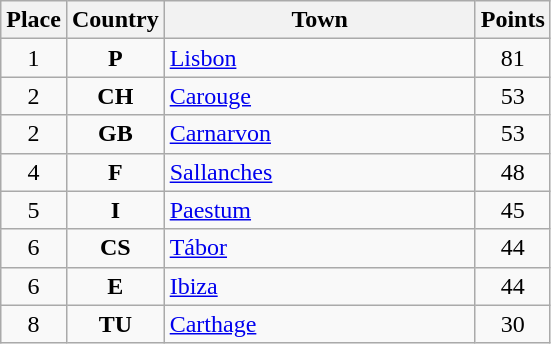<table class="wikitable" style="text-align;">
<tr>
<th width="25">Place</th>
<th width="25">Country</th>
<th width="200">Town</th>
<th width="25">Points</th>
</tr>
<tr>
<td align="center">1</td>
<td align="center"><strong>P</strong></td>
<td align="left"><a href='#'>Lisbon</a></td>
<td align="center">81</td>
</tr>
<tr>
<td align="center">2</td>
<td align="center"><strong>CH</strong></td>
<td align="left"><a href='#'>Carouge</a></td>
<td align="center">53</td>
</tr>
<tr>
<td align="center">2</td>
<td align="center"><strong>GB</strong></td>
<td align="left"><a href='#'>Carnarvon</a></td>
<td align="center">53</td>
</tr>
<tr>
<td align="center">4</td>
<td align="center"><strong>F</strong></td>
<td align="left"><a href='#'>Sallanches</a></td>
<td align="center">48</td>
</tr>
<tr>
<td align="center">5</td>
<td align="center"><strong>I</strong></td>
<td align="left"><a href='#'>Paestum</a></td>
<td align="center">45</td>
</tr>
<tr>
<td align="center">6</td>
<td align="center"><strong>CS</strong></td>
<td align="left"><a href='#'>Tábor</a></td>
<td align="center">44</td>
</tr>
<tr>
<td align="center">6</td>
<td align="center"><strong>E</strong></td>
<td align="left"><a href='#'>Ibiza</a></td>
<td align="center">44</td>
</tr>
<tr>
<td align="center">8</td>
<td align="center"><strong>TU</strong></td>
<td align="left"><a href='#'>Carthage</a></td>
<td align="center">30</td>
</tr>
</table>
